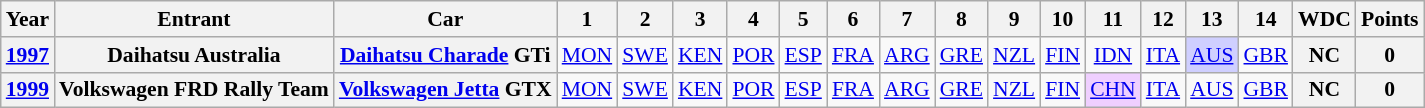<table class="wikitable" border="1" style="text-align:center; font-size:90%;">
<tr>
<th>Year</th>
<th>Entrant</th>
<th>Car</th>
<th>1</th>
<th>2</th>
<th>3</th>
<th>4</th>
<th>5</th>
<th>6</th>
<th>7</th>
<th>8</th>
<th>9</th>
<th>10</th>
<th>11</th>
<th>12</th>
<th>13</th>
<th>14</th>
<th>WDC</th>
<th>Points</th>
</tr>
<tr>
<th><a href='#'>1997</a></th>
<th>Daihatsu Australia</th>
<th><a href='#'>Daihatsu Charade</a> GTi</th>
<td><a href='#'>MON</a></td>
<td><a href='#'>SWE</a></td>
<td><a href='#'>KEN</a></td>
<td><a href='#'>POR</a></td>
<td><a href='#'>ESP</a></td>
<td><a href='#'>FRA</a></td>
<td><a href='#'>ARG</a></td>
<td><a href='#'>GRE</a></td>
<td><a href='#'>NZL</a></td>
<td><a href='#'>FIN</a></td>
<td><a href='#'>IDN</a></td>
<td><a href='#'>ITA</a></td>
<td style=background:#CFCFFF><a href='#'>AUS</a><br></td>
<td><a href='#'>GBR</a></td>
<th>NC</th>
<th>0</th>
</tr>
<tr>
<th><a href='#'>1999</a></th>
<th>Volkswagen FRD Rally Team</th>
<th><a href='#'>Volkswagen Jetta</a> GTX</th>
<td><a href='#'>MON</a></td>
<td><a href='#'>SWE</a></td>
<td><a href='#'>KEN</a></td>
<td><a href='#'>POR</a></td>
<td><a href='#'>ESP</a></td>
<td><a href='#'>FRA</a></td>
<td><a href='#'>ARG</a></td>
<td><a href='#'>GRE</a></td>
<td><a href='#'>NZL</a></td>
<td><a href='#'>FIN</a></td>
<td style=background:#EFCFFF><a href='#'>CHN</a><br></td>
<td><a href='#'>ITA</a></td>
<td><a href='#'>AUS</a></td>
<td><a href='#'>GBR</a></td>
<th>NC</th>
<th>0</th>
</tr>
</table>
